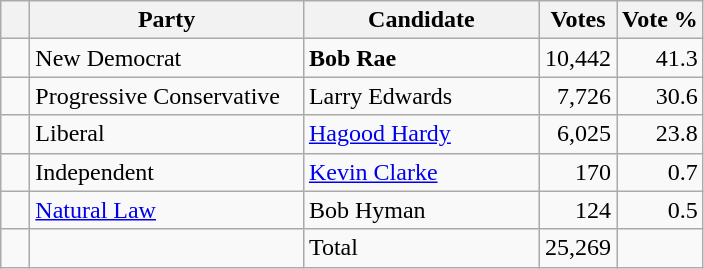<table class="wikitable">
<tr>
<th></th>
<th scope="col" style="width:175px;">Party</th>
<th scope="col" style="width:150px;">Candidate</th>
<th>Votes</th>
<th>Vote %</th>
</tr>
<tr>
<td>   </td>
<td>New Democrat</td>
<td><strong>Bob Rae</strong></td>
<td align=right>10,442</td>
<td align=right>41.3</td>
</tr>
<tr |>
<td>   </td>
<td>Progressive Conservative</td>
<td>Larry Edwards</td>
<td align=right>7,726</td>
<td align=right>30.6</td>
</tr>
<tr |>
<td>   </td>
<td>Liberal</td>
<td><a href='#'>Hagood Hardy</a></td>
<td align=right>6,025</td>
<td align=right>23.8<br>
</td>
</tr>
<tr>
<td>   </td>
<td>Independent</td>
<td><a href='#'>Kevin Clarke</a></td>
<td align=right>170</td>
<td align=right>0.7<br></td>
</tr>
<tr |>
<td>   </td>
<td><a href='#'>Natural Law</a></td>
<td>Bob Hyman</td>
<td align=right>124</td>
<td align=right>0.5<br></td>
</tr>
<tr |>
<td></td>
<td></td>
<td>Total</td>
<td align=right>25,269</td>
<td></td>
</tr>
</table>
